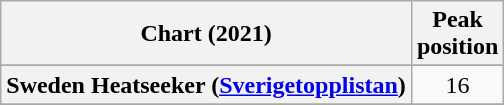<table class="wikitable sortable plainrowheaders" style="text-align:center">
<tr>
<th scope="col">Chart (2021)</th>
<th scope="col">Peak<br>position</th>
</tr>
<tr>
</tr>
<tr>
</tr>
<tr>
</tr>
<tr>
</tr>
<tr>
</tr>
<tr>
</tr>
<tr>
</tr>
<tr>
<th scope="row">Sweden Heatseeker (<a href='#'>Sverigetopplistan</a>)</th>
<td>16</td>
</tr>
<tr>
</tr>
<tr>
</tr>
<tr>
</tr>
</table>
